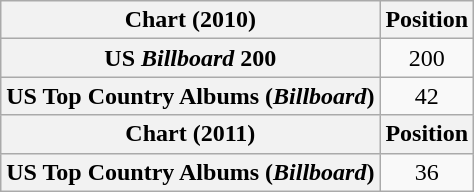<table class="wikitable plainrowheaders" style="text-align:center">
<tr>
<th scope="col">Chart (2010)</th>
<th scope="col">Position</th>
</tr>
<tr>
<th scope="row">US <em>Billboard</em> 200</th>
<td>200</td>
</tr>
<tr>
<th scope="row">US Top Country Albums (<em>Billboard</em>)</th>
<td>42</td>
</tr>
<tr>
<th scope="col">Chart (2011)</th>
<th scope="col">Position</th>
</tr>
<tr>
<th scope="row">US Top Country Albums (<em>Billboard</em>)</th>
<td>36</td>
</tr>
</table>
